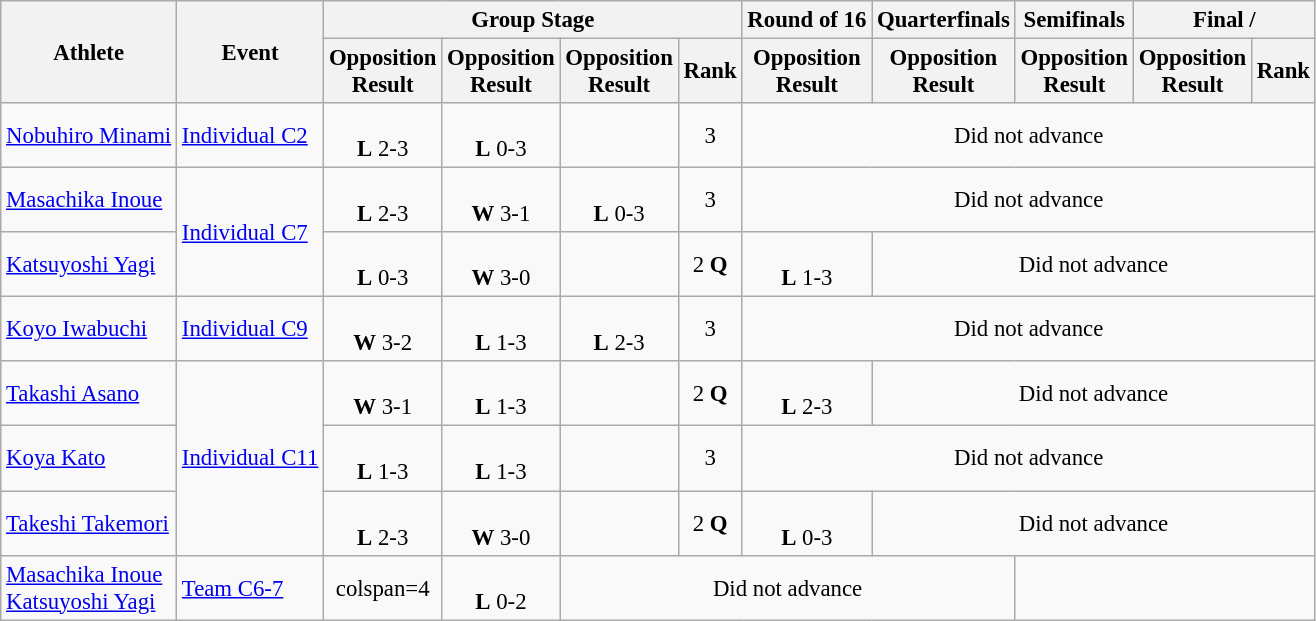<table class=wikitable style="font-size:95%">
<tr>
<th rowspan="2">Athlete</th>
<th rowspan="2">Event</th>
<th colspan="4">Group Stage</th>
<th>Round of 16</th>
<th>Quarterfinals</th>
<th>Semifinals</th>
<th colspan="2">Final / </th>
</tr>
<tr>
<th>Opposition<br>Result</th>
<th>Opposition<br>Result</th>
<th>Opposition<br>Result</th>
<th>Rank</th>
<th>Opposition<br>Result</th>
<th>Opposition<br>Result</th>
<th>Opposition<br>Result</th>
<th>Opposition<br>Result</th>
<th>Rank</th>
</tr>
<tr align=center>
<td align=left><a href='#'>Nobuhiro Minami</a></td>
<td align=left><a href='#'>Individual C2</a></td>
<td><br><strong>L</strong> 2-3</td>
<td><br><strong>L</strong> 0-3</td>
<td></td>
<td>3</td>
<td colspan=5>Did not advance</td>
</tr>
<tr align=center>
<td align=left><a href='#'>Masachika Inoue</a></td>
<td align=left rowspan=2><a href='#'>Individual C7</a></td>
<td><br><strong>L</strong> 2-3</td>
<td><br><strong>W</strong> 3-1</td>
<td><br><strong>L</strong> 0-3</td>
<td>3</td>
<td colspan=5>Did not advance</td>
</tr>
<tr align=center>
<td align=left><a href='#'>Katsuyoshi Yagi</a></td>
<td><br><strong>L</strong> 0-3</td>
<td><br><strong>W</strong> 3-0</td>
<td></td>
<td>2 <strong>Q</strong></td>
<td><br><strong>L</strong> 1-3</td>
<td colspan=4>Did not advance</td>
</tr>
<tr align=center>
<td align=left><a href='#'>Koyo Iwabuchi</a></td>
<td align=left><a href='#'>Individual C9</a></td>
<td><br><strong>W</strong> 3-2</td>
<td><br><strong>L</strong> 1-3</td>
<td><br><strong>L</strong> 2-3</td>
<td>3</td>
<td colspan=5>Did not advance</td>
</tr>
<tr align=center>
<td align=left><a href='#'>Takashi Asano</a></td>
<td rowspan="3" align="left"><a href='#'>Individual C11</a></td>
<td><br><strong>W</strong> 3-1</td>
<td><br><strong>L</strong> 1-3</td>
<td></td>
<td>2 <strong>Q</strong></td>
<td><br><strong>L</strong> 2-3</td>
<td colspan=4>Did not advance</td>
</tr>
<tr align=center>
<td align=left><a href='#'>Koya Kato</a></td>
<td><br><strong>L</strong> 1-3</td>
<td><br><strong>L</strong> 1-3</td>
<td></td>
<td>3</td>
<td colspan=5>Did not advance</td>
</tr>
<tr align=center>
<td align=left><a href='#'>Takeshi Takemori</a></td>
<td><br><strong>L</strong> 2-3</td>
<td><br><strong>W</strong> 3-0</td>
<td></td>
<td>2 <strong>Q</strong></td>
<td><br><strong>L</strong> 0-3</td>
<td colspan=4>Did not advance</td>
</tr>
<tr align=center>
<td align=left><a href='#'>Masachika Inoue</a><br><a href='#'>Katsuyoshi Yagi</a></td>
<td align="left"><a href='#'>Team C6-7</a></td>
<td>colspan=4 </td>
<td><br><strong>L</strong> 0-2</td>
<td colspan=4>Did not advance</td>
</tr>
</table>
